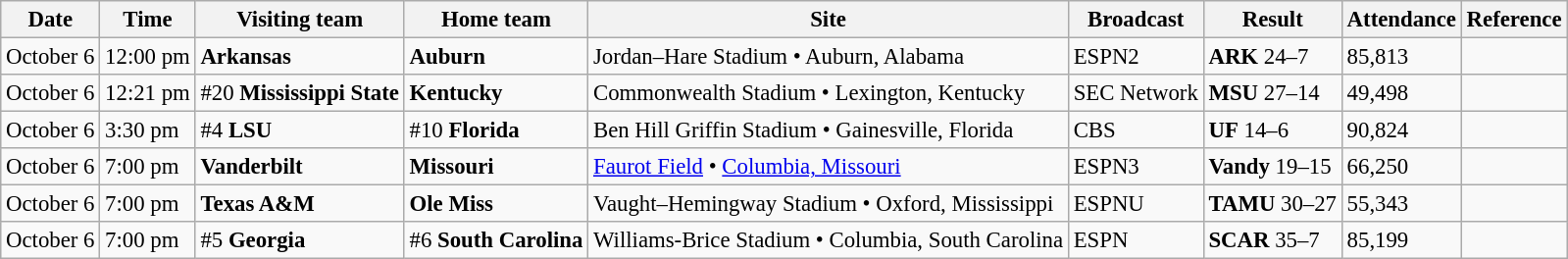<table class="wikitable" style="font-size:95%;">
<tr>
<th>Date</th>
<th>Time</th>
<th>Visiting team</th>
<th>Home team</th>
<th>Site</th>
<th>Broadcast</th>
<th>Result</th>
<th>Attendance</th>
<th class="unsortable">Reference</th>
</tr>
<tr bgcolor=>
<td>October 6</td>
<td>12:00 pm</td>
<td><strong>Arkansas</strong></td>
<td><strong>Auburn</strong></td>
<td>Jordan–Hare Stadium • Auburn, Alabama</td>
<td>ESPN2</td>
<td><strong>ARK</strong> 24–7</td>
<td>85,813</td>
<td align="center"></td>
</tr>
<tr bgcolor=>
<td>October 6</td>
<td>12:21 pm</td>
<td>#20 <strong>Mississippi State</strong></td>
<td><strong>Kentucky</strong></td>
<td>Commonwealth Stadium • Lexington, Kentucky</td>
<td>SEC Network</td>
<td><strong>MSU</strong> 27–14</td>
<td>49,498</td>
<td align="center"></td>
</tr>
<tr bgcolor=>
<td>October 6</td>
<td>3:30 pm</td>
<td>#4 <strong>LSU</strong></td>
<td>#10 <strong>Florida</strong></td>
<td>Ben Hill Griffin Stadium • Gainesville, Florida</td>
<td>CBS</td>
<td><strong>UF</strong> 14–6</td>
<td>90,824</td>
<td align="center"></td>
</tr>
<tr bgcolor=>
<td>October 6</td>
<td>7:00 pm</td>
<td><strong>Vanderbilt</strong></td>
<td><strong>Missouri</strong></td>
<td><a href='#'>Faurot Field</a> • <a href='#'>Columbia, Missouri</a></td>
<td>ESPN3</td>
<td><strong>Vandy</strong> 19–15</td>
<td>66,250</td>
<td align="center"></td>
</tr>
<tr bgcolor=>
<td>October 6</td>
<td>7:00 pm</td>
<td><strong>Texas A&M</strong></td>
<td><strong>Ole Miss</strong></td>
<td>Vaught–Hemingway Stadium • Oxford, Mississippi</td>
<td>ESPNU</td>
<td><strong>TAMU</strong> 30–27</td>
<td>55,343</td>
<td align="center"></td>
</tr>
<tr bgcolor=>
<td>October 6</td>
<td>7:00 pm</td>
<td>#5 <strong>Georgia</strong></td>
<td>#6 <strong>South Carolina</strong></td>
<td>Williams-Brice Stadium • Columbia, South Carolina</td>
<td>ESPN</td>
<td><strong>SCAR</strong> 35–7</td>
<td>85,199</td>
<td align="center"></td>
</tr>
</table>
